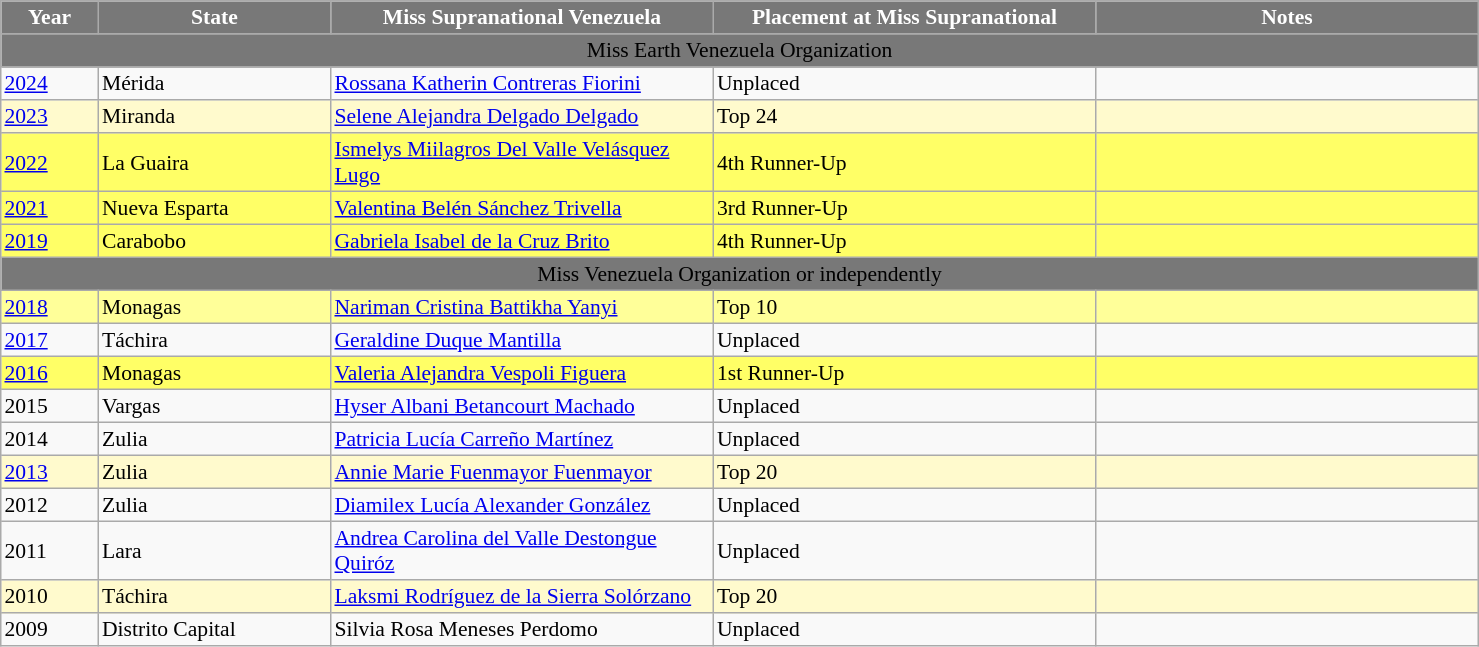<table class="sortable" border="5" cellpadding="2" cellspacing="0" align=" 0 1em 0 0" style="background: #f9f9f9; border: 1px #aaa solid; border-collapse: collapse; font-size: 90%">
<tr>
<th width="60" style="background-color:#787878;color:#FFFFFF;">Year</th>
<th width="150" style="background-color:#787878;color:#FFFFFF;">State</th>
<th width="250" style="background-color:#787878;color:#FFFFFF;"><span>Miss Supranational Venezuela</span></th>
<th width="250" style="background-color:#787878;color:#FFFFFF;">Placement at <span>Miss Supranational</span></th>
<th width="250" style="background-color:#787878;color:#FFFFFF;">Notes</th>
</tr>
<tr bgcolor="#787878" align="center">
<td colspan="5"><span>Miss Earth Venezuela Organization</span></td>
</tr>
<tr>
<td><a href='#'>2024</a></td>
<td>Mérida</td>
<td><a href='#'>Rossana Katherin Contreras Fiorini</a></td>
<td>Unplaced</td>
<td style="background:;"></td>
</tr>
<tr bgcolor="FFFACD">
<td><a href='#'>2023</a></td>
<td align="left">Miranda</td>
<td><a href='#'>Selene Alejandra Delgado Delgado</a></td>
<td>Top 24</td>
<td></td>
</tr>
<tr style="background-color:#FFFF66;">
<td><a href='#'>2022</a></td>
<td align="left">La Guaira</td>
<td><a href='#'>Ismelys Miilagros Del Valle Velásquez Lugo</a></td>
<td>4th Runner-Up</td>
<td></td>
</tr>
<tr style="background-color:#FFFF66;">
<td><a href='#'>2021</a></td>
<td align="left">Nueva Esparta</td>
<td><a href='#'>Valentina Belén Sánchez Trivella</a></td>
<td>3rd Runner-Up</td>
<td></td>
</tr>
<tr style="background-color:#FFFF66;">
<td><a href='#'>2019</a></td>
<td align="left">Carabobo</td>
<td><a href='#'>Gabriela Isabel de la Cruz Brito</a></td>
<td>4th Runner-Up</td>
<td></td>
</tr>
<tr bgcolor="#787878" align="center">
<td colspan="5"><span>Miss Venezuela Organization or independently</span></td>
</tr>
<tr style="background-color:#FFFF99;">
<td><a href='#'>2018</a></td>
<td align="left">Monagas</td>
<td><a href='#'>Nariman Cristina Battikha Yanyi</a></td>
<td>Top 10</td>
<td></td>
</tr>
<tr>
<td><a href='#'>2017</a></td>
<td align="left">Táchira</td>
<td><a href='#'>Geraldine Duque Mantilla</a></td>
<td>Unplaced</td>
<td></td>
</tr>
<tr style="background-color:#FFFF66;">
<td><a href='#'>2016</a></td>
<td align="left">Monagas</td>
<td><a href='#'>Valeria Alejandra Vespoli Figuera</a></td>
<td>1st Runner-Up</td>
<td></td>
</tr>
<tr>
<td>2015</td>
<td align="left">Vargas</td>
<td><a href='#'>Hyser Albani Betancourt Machado</a></td>
<td>Unplaced</td>
<td></td>
</tr>
<tr>
<td>2014</td>
<td align="left">Zulia</td>
<td><a href='#'>Patricia Lucía Carreño Martínez</a></td>
<td>Unplaced</td>
<td></td>
</tr>
<tr style="background-color:#FFFACD;">
<td><a href='#'>2013</a></td>
<td align="left">Zulia</td>
<td><a href='#'>Annie Marie Fuenmayor Fuenmayor</a></td>
<td>Top 20</td>
<td></td>
</tr>
<tr>
<td>2012</td>
<td align="left">Zulia</td>
<td><a href='#'>Diamilex Lucía Alexander González</a></td>
<td>Unplaced</td>
<td></td>
</tr>
<tr>
<td>2011</td>
<td align="left">Lara</td>
<td><a href='#'>Andrea Carolina del Valle Destongue Quiróz</a></td>
<td>Unplaced</td>
<td></td>
</tr>
<tr style="background-color:#FFFACD;">
<td>2010</td>
<td align="left">Táchira</td>
<td><a href='#'>Laksmi Rodríguez de la Sierra Solórzano</a></td>
<td>Top 20</td>
<td></td>
</tr>
<tr>
<td>2009</td>
<td align="left">Distrito Capital</td>
<td>Silvia Rosa Meneses Perdomo</td>
<td>Unplaced</td>
<td></td>
</tr>
</table>
